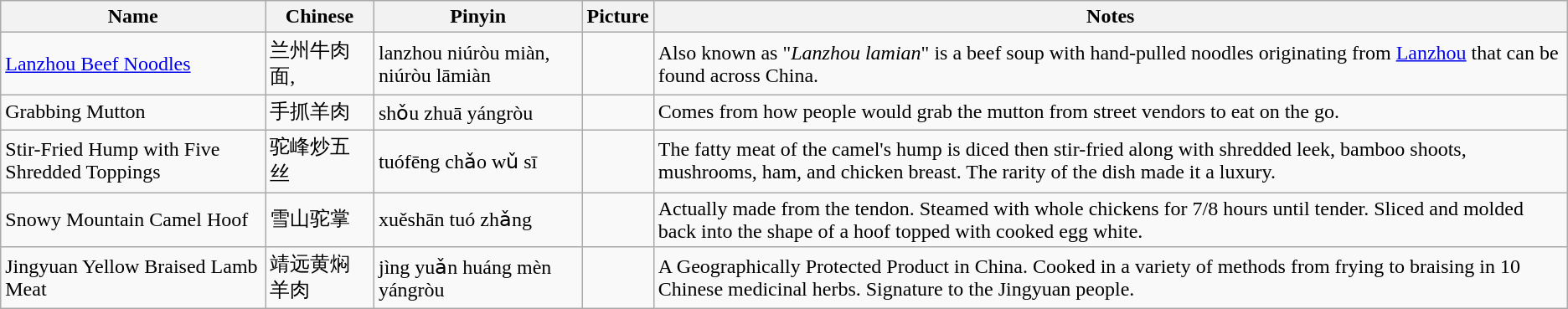<table class="wikitable">
<tr>
<th>Name</th>
<th>Chinese</th>
<th>Pinyin</th>
<th>Picture</th>
<th>Notes</th>
</tr>
<tr>
<td><a href='#'>Lanzhou Beef Noodles</a></td>
<td>兰州牛肉面,</td>
<td>lanzhou niúròu miàn, niúròu lāmiàn</td>
<td></td>
<td>Also known as "<em>Lanzhou lamian</em>" is a beef soup with hand-pulled noodles originating from <a href='#'>Lanzhou</a> that can be found across China.</td>
</tr>
<tr>
<td>Grabbing Mutton</td>
<td>手抓羊肉</td>
<td>shǒu zhuā yángròu</td>
<td></td>
<td>Comes from how people would grab the mutton from street vendors to eat on the go.</td>
</tr>
<tr>
<td>Stir-Fried Hump with Five Shredded Toppings</td>
<td>驼峰炒五丝</td>
<td>tuófēng chǎo wǔ sī</td>
<td></td>
<td>The fatty meat of the camel's hump is diced then stir-fried along with shredded leek, bamboo shoots, mushrooms, ham, and chicken breast. The rarity of the dish made it a luxury.</td>
</tr>
<tr>
<td>Snowy Mountain Camel Hoof</td>
<td>雪山驼掌</td>
<td>xuěshān tuó zhǎng</td>
<td></td>
<td>Actually made from the tendon. Steamed with whole chickens for 7/8 hours until tender. Sliced and molded back into the shape of a hoof topped with cooked egg white.</td>
</tr>
<tr>
<td>Jingyuan Yellow Braised Lamb Meat</td>
<td>靖远黄焖羊肉</td>
<td>jìng yuǎn huáng mèn yángròu</td>
<td></td>
<td>A Geographically Protected Product in China. Cooked in a variety of methods from frying to braising in 10 Chinese medicinal herbs. Signature to the Jingyuan people.</td>
</tr>
</table>
